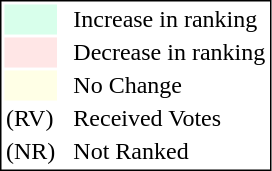<table style="border:1px solid black;">
<tr>
<td style="background:#D8FFEB; width:20px;"></td>
<td> </td>
<td>Increase in ranking</td>
</tr>
<tr>
<td style="background:#FFE6E6; width:20px;"></td>
<td> </td>
<td>Decrease in ranking</td>
</tr>
<tr>
<td style="background:#FFFFE6; width:20px;"></td>
<td> </td>
<td>No Change</td>
</tr>
<tr>
<td>(RV)</td>
<td> </td>
<td>Received Votes</td>
</tr>
<tr>
<td>(NR)</td>
<td> </td>
<td>Not Ranked</td>
</tr>
</table>
